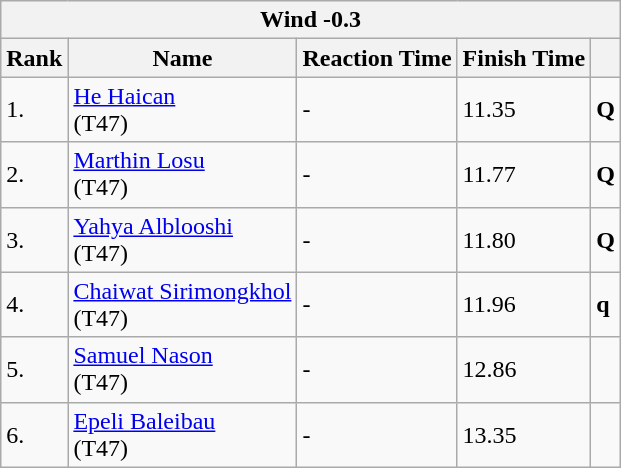<table class="wikitable">
<tr>
<th colspan="5">Wind -0.3</th>
</tr>
<tr>
<th>Rank</th>
<th>Name</th>
<th>Reaction Time</th>
<th>Finish Time</th>
<th></th>
</tr>
<tr>
<td>1.</td>
<td><a href='#'>He Haican</a><br>(T47)
<br>
</td>
<td>-</td>
<td>11.35</td>
<td><strong>Q</strong></td>
</tr>
<tr>
<td>2.</td>
<td><a href='#'>Marthin Losu</a><br>(T47)
<br>
</td>
<td>-</td>
<td>11.77</td>
<td><strong>Q</strong></td>
</tr>
<tr>
<td>3.</td>
<td><a href='#'>Yahya Alblooshi</a><br>(T47)
<br>
</td>
<td>-</td>
<td>11.80</td>
<td><strong>Q</strong></td>
</tr>
<tr>
<td>4.</td>
<td><a href='#'>Chaiwat Sirimongkhol</a><br>(T47)
<br>
</td>
<td>-</td>
<td>11.96</td>
<td><strong>q</strong></td>
</tr>
<tr>
<td>5.</td>
<td><a href='#'>Samuel Nason</a><br>(T47)
<br>
</td>
<td>-</td>
<td>12.86</td>
<td></td>
</tr>
<tr>
<td>6.</td>
<td><a href='#'>Epeli Baleibau</a><br>(T47)
<br>
</td>
<td>-</td>
<td>13.35</td>
<td></td>
</tr>
</table>
